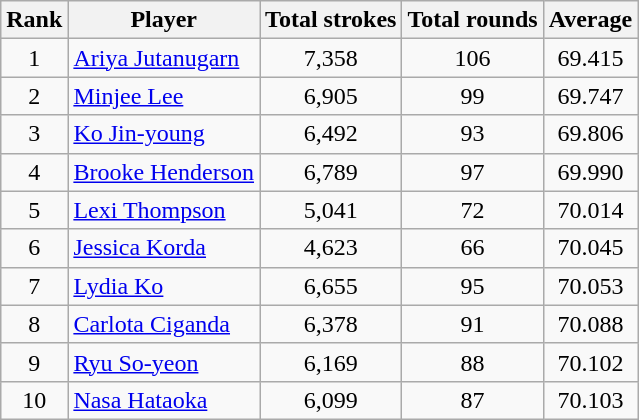<table class="wikitable" style="text-align:center">
<tr>
<th>Rank</th>
<th>Player</th>
<th>Total strokes</th>
<th>Total rounds</th>
<th>Average</th>
</tr>
<tr>
<td>1</td>
<td align=left> <a href='#'>Ariya Jutanugarn</a></td>
<td>7,358</td>
<td>106</td>
<td>69.415</td>
</tr>
<tr>
<td>2</td>
<td align=left> <a href='#'>Minjee Lee</a></td>
<td>6,905</td>
<td>99</td>
<td>69.747</td>
</tr>
<tr>
<td>3</td>
<td align=left> <a href='#'>Ko Jin-young</a></td>
<td>6,492</td>
<td>93</td>
<td>69.806</td>
</tr>
<tr>
<td>4</td>
<td align=left> <a href='#'>Brooke Henderson</a></td>
<td>6,789</td>
<td>97</td>
<td>69.990</td>
</tr>
<tr>
<td>5</td>
<td align=left> <a href='#'>Lexi Thompson</a></td>
<td>5,041</td>
<td>72</td>
<td>70.014</td>
</tr>
<tr>
<td>6</td>
<td align=left> <a href='#'>Jessica Korda</a></td>
<td>4,623</td>
<td>66</td>
<td>70.045</td>
</tr>
<tr>
<td>7</td>
<td align=left> <a href='#'>Lydia Ko</a></td>
<td>6,655</td>
<td>95</td>
<td>70.053</td>
</tr>
<tr>
<td>8</td>
<td align=left> <a href='#'>Carlota Ciganda</a></td>
<td>6,378</td>
<td>91</td>
<td>70.088</td>
</tr>
<tr>
<td>9</td>
<td align=left> <a href='#'>Ryu So-yeon</a></td>
<td>6,169</td>
<td>88</td>
<td>70.102</td>
</tr>
<tr>
<td>10</td>
<td align=left> <a href='#'>Nasa Hataoka</a></td>
<td>6,099</td>
<td>87</td>
<td>70.103</td>
</tr>
</table>
